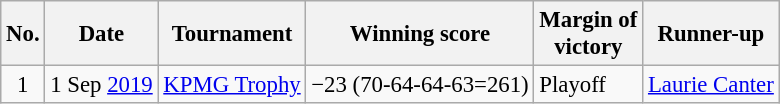<table class="wikitable" style="font-size:95%;">
<tr>
<th>No.</th>
<th>Date</th>
<th>Tournament</th>
<th>Winning score</th>
<th>Margin of<br>victory</th>
<th>Runner-up</th>
</tr>
<tr>
<td align=center>1</td>
<td align=right>1 Sep <a href='#'>2019</a></td>
<td><a href='#'>KPMG Trophy</a></td>
<td>−23 (70-64-64-63=261)</td>
<td>Playoff</td>
<td> <a href='#'>Laurie Canter</a></td>
</tr>
</table>
